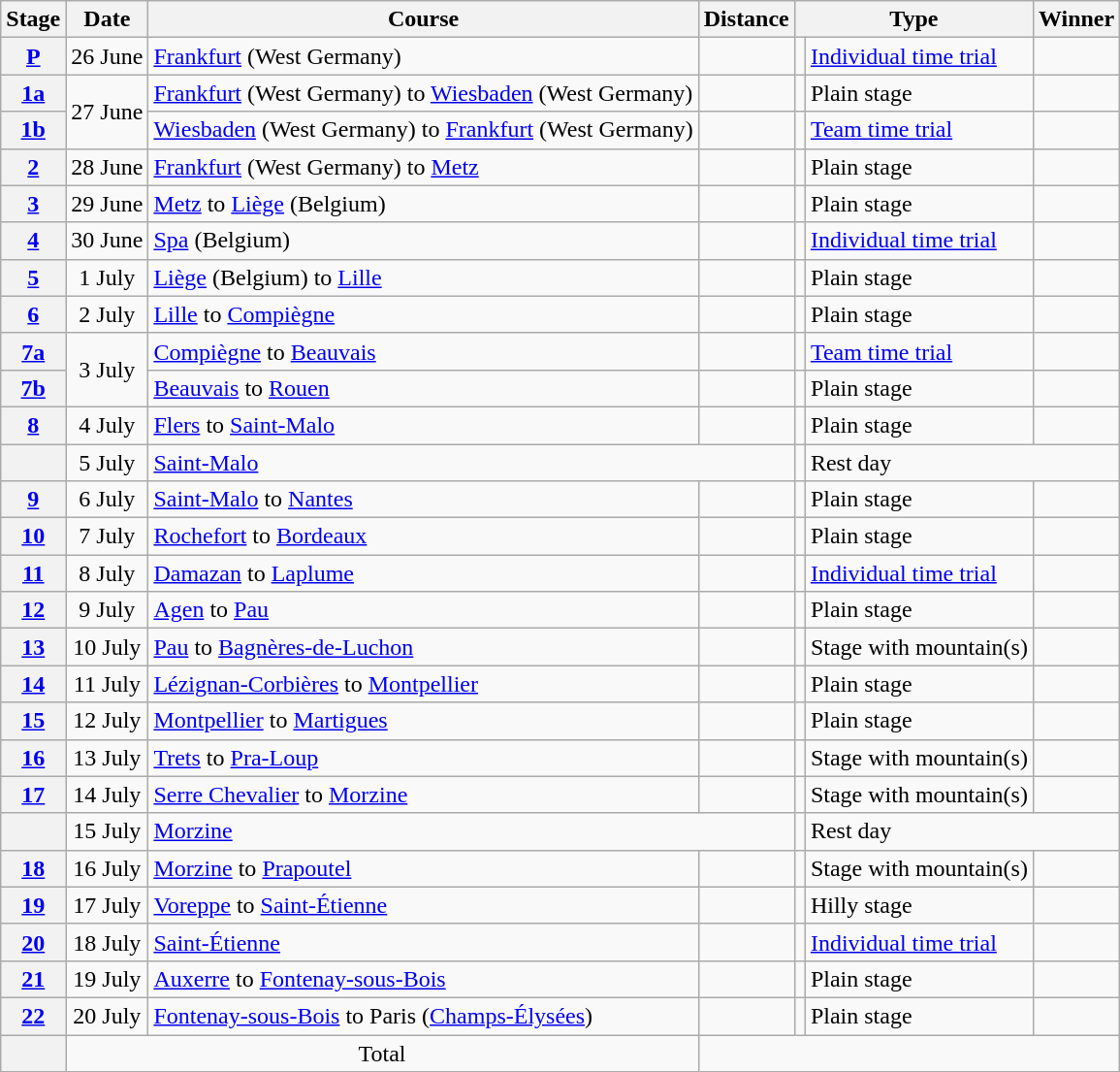<table class="wikitable">
<tr>
<th scope="col">Stage</th>
<th scope="col">Date</th>
<th scope="col">Course</th>
<th scope="col">Distance</th>
<th scope="col" colspan="2">Type</th>
<th scope="col">Winner</th>
</tr>
<tr>
<th scope="row"><a href='#'>P</a></th>
<td style="text-align:center;">26 June</td>
<td><a href='#'>Frankfurt</a> (West Germany)</td>
<td style="text-align:center;"></td>
<td></td>
<td><a href='#'>Individual time trial</a></td>
<td></td>
</tr>
<tr>
<th scope="row"><a href='#'>1a</a></th>
<td rowspan=2 style="text-align:center;">27 June</td>
<td><a href='#'>Frankfurt</a> (West Germany) to <a href='#'>Wiesbaden</a> (West Germany)</td>
<td style="text-align:center;"></td>
<td></td>
<td>Plain stage</td>
<td></td>
</tr>
<tr>
<th scope="row"><a href='#'>1b</a></th>
<td><a href='#'>Wiesbaden</a> (West Germany) to <a href='#'>Frankfurt</a> (West Germany)</td>
<td style="text-align:center;"></td>
<td></td>
<td><a href='#'>Team time trial</a></td>
<td></td>
</tr>
<tr>
<th scope="row"><a href='#'>2</a></th>
<td style="text-align:center;">28 June</td>
<td><a href='#'>Frankfurt</a> (West Germany) to <a href='#'>Metz</a></td>
<td style="text-align:center;"></td>
<td></td>
<td>Plain stage</td>
<td></td>
</tr>
<tr>
<th scope="row"><a href='#'>3</a></th>
<td style="text-align:center;">29 June</td>
<td><a href='#'>Metz</a> to <a href='#'>Liège</a> (Belgium)</td>
<td style="text-align:center;"></td>
<td></td>
<td>Plain stage</td>
<td></td>
</tr>
<tr>
<th scope="row"><a href='#'>4</a></th>
<td style="text-align:center;">30 June</td>
<td><a href='#'>Spa</a> (Belgium)</td>
<td style="text-align:center;"></td>
<td></td>
<td><a href='#'>Individual time trial</a></td>
<td></td>
</tr>
<tr>
<th scope="row"><a href='#'>5</a></th>
<td style="text-align:center;">1 July</td>
<td><a href='#'>Liège</a> (Belgium) to <a href='#'>Lille</a></td>
<td style="text-align:center;"></td>
<td></td>
<td>Plain stage</td>
<td></td>
</tr>
<tr>
<th scope="row"><a href='#'>6</a></th>
<td style="text-align:center;">2 July</td>
<td><a href='#'>Lille</a> to <a href='#'>Compiègne</a></td>
<td style="text-align:center;"></td>
<td></td>
<td>Plain stage</td>
<td></td>
</tr>
<tr>
<th scope="row"><a href='#'>7a</a></th>
<td rowspan=2 style="text-align:center;">3 July</td>
<td><a href='#'>Compiègne</a> to <a href='#'>Beauvais</a></td>
<td style="text-align:center;"></td>
<td></td>
<td><a href='#'>Team time trial</a></td>
<td></td>
</tr>
<tr>
<th scope="row"><a href='#'>7b</a></th>
<td><a href='#'>Beauvais</a> to <a href='#'>Rouen</a></td>
<td style="text-align:center;"></td>
<td></td>
<td>Plain stage</td>
<td></td>
</tr>
<tr>
<th scope="row"><a href='#'>8</a></th>
<td style="text-align:center;">4 July</td>
<td><a href='#'>Flers</a> to <a href='#'>Saint-Malo</a></td>
<td style="text-align:center;"></td>
<td></td>
<td>Plain stage</td>
<td></td>
</tr>
<tr>
<th scope="row"></th>
<td style="text-align:center;">5 July</td>
<td colspan="2"><a href='#'>Saint-Malo</a></td>
<td></td>
<td colspan="2">Rest day</td>
</tr>
<tr>
<th scope="row"><a href='#'>9</a></th>
<td style="text-align:center;">6 July</td>
<td><a href='#'>Saint-Malo</a> to <a href='#'>Nantes</a></td>
<td style="text-align:center;"></td>
<td></td>
<td>Plain stage</td>
<td></td>
</tr>
<tr>
<th scope="row"><a href='#'>10</a></th>
<td style="text-align:center;">7 July</td>
<td><a href='#'>Rochefort</a> to <a href='#'>Bordeaux</a></td>
<td style="text-align:center;"></td>
<td></td>
<td>Plain stage</td>
<td></td>
</tr>
<tr>
<th scope="row"><a href='#'>11</a></th>
<td style="text-align:center;">8 July</td>
<td><a href='#'>Damazan</a> to <a href='#'>Laplume</a></td>
<td style="text-align:center;"></td>
<td></td>
<td><a href='#'>Individual time trial</a></td>
<td></td>
</tr>
<tr>
<th scope="row"><a href='#'>12</a></th>
<td style="text-align:center;">9 July</td>
<td><a href='#'>Agen</a> to <a href='#'>Pau</a></td>
<td style="text-align:center;"></td>
<td></td>
<td>Plain stage</td>
<td></td>
</tr>
<tr>
<th scope="row"><a href='#'>13</a></th>
<td style="text-align:center;">10 July</td>
<td><a href='#'>Pau</a> to <a href='#'>Bagnères-de-Luchon</a></td>
<td style="text-align:center;"></td>
<td></td>
<td>Stage with mountain(s)</td>
<td></td>
</tr>
<tr>
<th scope="row"><a href='#'>14</a></th>
<td style="text-align:center;">11 July</td>
<td><a href='#'>Lézignan-Corbières</a> to <a href='#'>Montpellier</a></td>
<td style="text-align:center;"></td>
<td></td>
<td>Plain stage</td>
<td></td>
</tr>
<tr>
<th scope="row"><a href='#'>15</a></th>
<td style="text-align:center;">12 July</td>
<td><a href='#'>Montpellier</a> to <a href='#'>Martigues</a></td>
<td style="text-align:center;"></td>
<td></td>
<td>Plain stage</td>
<td></td>
</tr>
<tr>
<th scope="row"><a href='#'>16</a></th>
<td style="text-align:center;">13 July</td>
<td><a href='#'>Trets</a> to <a href='#'>Pra-Loup</a></td>
<td style="text-align:center;"></td>
<td></td>
<td>Stage with mountain(s)</td>
<td></td>
</tr>
<tr>
<th scope="row"><a href='#'>17</a></th>
<td style="text-align:center;">14 July</td>
<td><a href='#'>Serre Chevalier</a> to <a href='#'>Morzine</a></td>
<td style="text-align:center;"></td>
<td></td>
<td>Stage with mountain(s)</td>
<td></td>
</tr>
<tr>
<th scope="row"></th>
<td style="text-align:center;">15 July</td>
<td colspan="2"><a href='#'>Morzine</a></td>
<td></td>
<td colspan="2">Rest day</td>
</tr>
<tr>
<th scope="row"><a href='#'>18</a></th>
<td style="text-align:center;">16 July</td>
<td><a href='#'>Morzine</a> to <a href='#'>Prapoutel</a></td>
<td style="text-align:center;"></td>
<td></td>
<td>Stage with mountain(s)</td>
<td></td>
</tr>
<tr>
<th scope="row"><a href='#'>19</a></th>
<td style="text-align:center;">17 July</td>
<td><a href='#'>Voreppe</a> to <a href='#'>Saint-Étienne</a></td>
<td style="text-align:center;"></td>
<td></td>
<td>Hilly stage</td>
<td></td>
</tr>
<tr>
<th scope="row"><a href='#'>20</a></th>
<td style="text-align:center;">18 July</td>
<td><a href='#'>Saint-Étienne</a></td>
<td style="text-align:center;"></td>
<td></td>
<td><a href='#'>Individual time trial</a></td>
<td></td>
</tr>
<tr>
<th scope="row"><a href='#'>21</a></th>
<td style="text-align:center;">19 July</td>
<td><a href='#'>Auxerre</a> to <a href='#'>Fontenay-sous-Bois</a></td>
<td style="text-align:center;"></td>
<td></td>
<td>Plain stage</td>
<td></td>
</tr>
<tr>
<th scope="row"><a href='#'>22</a></th>
<td style="text-align:center;">20 July</td>
<td><a href='#'>Fontenay-sous-Bois</a> to Paris (<a href='#'>Champs-Élysées</a>)</td>
<td style="text-align:center;"></td>
<td></td>
<td>Plain stage</td>
<td></td>
</tr>
<tr>
<th scope="row"></th>
<td colspan="2" style="text-align:center">Total</td>
<td colspan="4" style="text-align:center"></td>
</tr>
</table>
